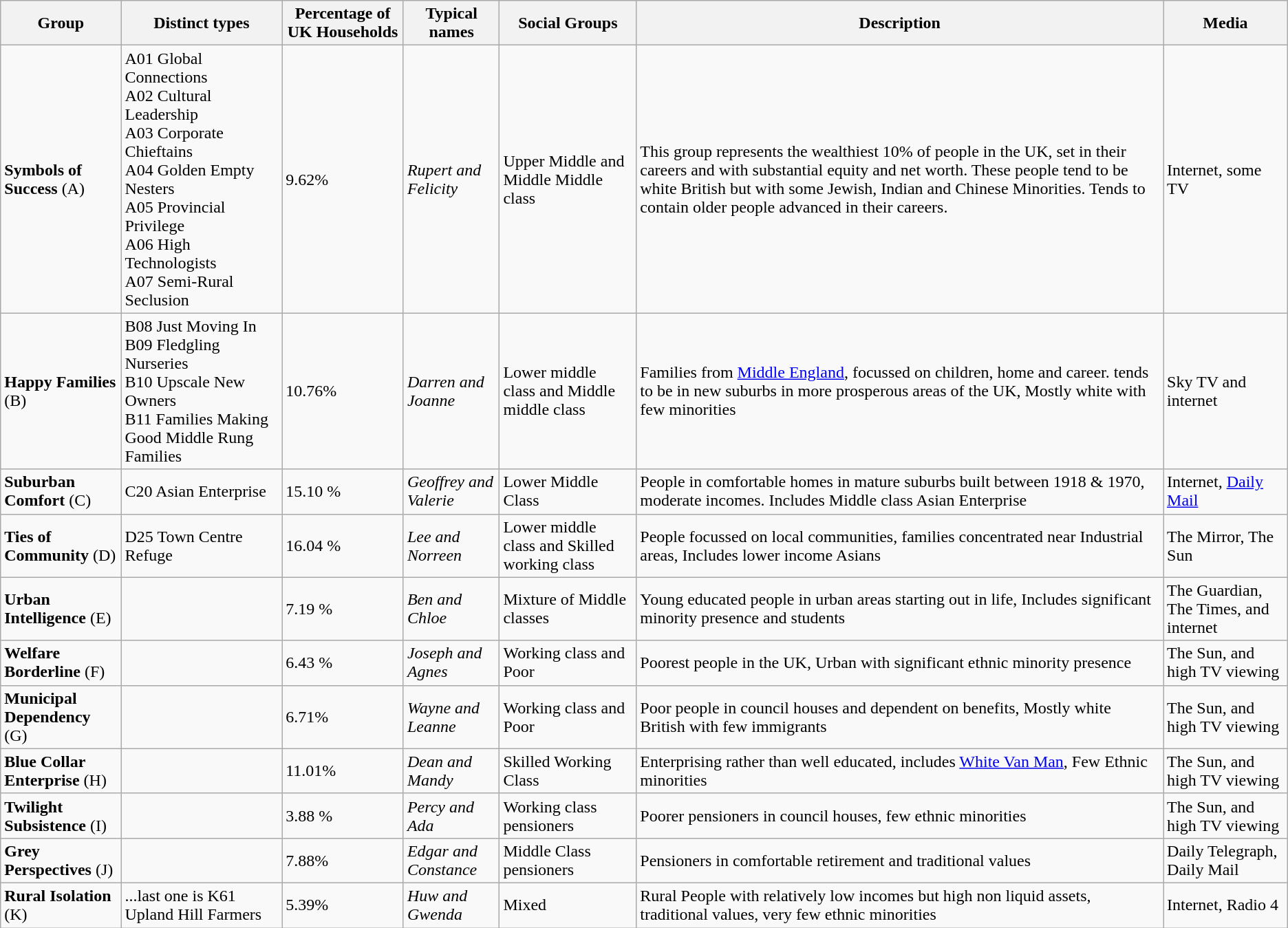<table class="wikitable">
<tr>
<th>Group</th>
<th>Distinct types</th>
<th>Percentage of UK Households</th>
<th>Typical names</th>
<th>Social Groups</th>
<th>Description</th>
<th>Media</th>
</tr>
<tr>
<td><strong>Symbols of Success</strong> (A)</td>
<td>A01 Global Connections<br>A02 Cultural Leadership<br>A03 Corporate Chieftains<br>A04 Golden Empty Nesters<br>A05 Provincial Privilege<br>A06 High Technologists<br>A07 Semi-Rural Seclusion</td>
<td>9.62%</td>
<td><em>Rupert and Felicity</em></td>
<td>Upper Middle and Middle Middle class</td>
<td>This group represents the wealthiest 10% of people in the UK, set in their careers and with substantial equity and net worth. These people tend to be white British  but with some Jewish, Indian and Chinese Minorities. Tends to contain older people advanced in their careers.</td>
<td>Internet, some TV</td>
</tr>
<tr>
<td><strong>Happy Families</strong> (B)</td>
<td>B08 Just Moving In<br>B09 Fledgling Nurseries<br>B10 Upscale New Owners<br>B11 Families Making Good Middle Rung Families</td>
<td>10.76%</td>
<td><em>Darren and Joanne</em></td>
<td>Lower middle class and Middle middle class</td>
<td>Families from <a href='#'>Middle England</a>, focussed on children, home and career. tends to be in new suburbs in more prosperous areas of the UK, Mostly white with few minorities</td>
<td>Sky TV and internet</td>
</tr>
<tr>
<td><strong>Suburban Comfort</strong> (C)</td>
<td>C20 Asian Enterprise</td>
<td>15.10 %</td>
<td><em>Geoffrey and Valerie</em></td>
<td>Lower Middle Class</td>
<td>People in comfortable homes in mature suburbs built between 1918 & 1970, moderate incomes. Includes Middle class Asian Enterprise</td>
<td>Internet, <a href='#'>Daily Mail</a></td>
</tr>
<tr>
<td><strong>Ties of Community</strong> (D)</td>
<td>D25 Town Centre Refuge</td>
<td>16.04 %</td>
<td><em>Lee and Norreen</em></td>
<td>Lower middle class and Skilled working class</td>
<td>People focussed on local communities, families concentrated near Industrial areas, Includes lower income Asians</td>
<td>The Mirror, The Sun</td>
</tr>
<tr>
<td><strong>Urban Intelligence</strong> (E)</td>
<td></td>
<td>7.19 %</td>
<td><em>Ben and Chloe</em></td>
<td>Mixture of Middle classes</td>
<td>Young educated people in urban areas starting out in life, Includes significant minority presence and students</td>
<td>The Guardian, The Times, and internet</td>
</tr>
<tr>
<td><strong>Welfare Borderline</strong> (F)</td>
<td></td>
<td>6.43 %</td>
<td><em>Joseph and Agnes</em></td>
<td>Working class and Poor</td>
<td>Poorest people in the UK, Urban with significant ethnic minority presence</td>
<td>The Sun, and high TV viewing</td>
</tr>
<tr>
<td><strong>Municipal Dependency</strong> (G)</td>
<td></td>
<td>6.71%</td>
<td><em>Wayne and Leanne</em></td>
<td>Working class and Poor</td>
<td>Poor people in council houses and dependent on benefits, Mostly white British with few immigrants</td>
<td>The Sun, and high TV viewing</td>
</tr>
<tr>
<td><strong>Blue Collar Enterprise</strong> (H)</td>
<td></td>
<td>11.01%</td>
<td><em>Dean and Mandy</em></td>
<td>Skilled Working Class</td>
<td>Enterprising rather than well educated, includes <a href='#'>White Van Man</a>, Few Ethnic minorities</td>
<td>The Sun, and high TV viewing</td>
</tr>
<tr>
<td><strong>Twilight Subsistence</strong> (I)</td>
<td></td>
<td>3.88 %</td>
<td><em>Percy and Ada</em></td>
<td>Working class pensioners</td>
<td>Poorer pensioners in council houses, few ethnic minorities</td>
<td>The Sun, and high TV viewing</td>
</tr>
<tr>
<td><strong>Grey Perspectives</strong> (J)</td>
<td></td>
<td>7.88%</td>
<td><em>Edgar and Constance</em></td>
<td>Middle Class pensioners</td>
<td>Pensioners in comfortable retirement and traditional values</td>
<td>Daily Telegraph, Daily Mail</td>
</tr>
<tr>
<td><strong>Rural Isolation</strong> (K)</td>
<td>...last one is K61 Upland Hill Farmers</td>
<td>5.39%</td>
<td><em>Huw and Gwenda</em></td>
<td>Mixed</td>
<td>Rural People with relatively low incomes but high non liquid assets, traditional values, very few ethnic minorities</td>
<td>Internet, Radio 4</td>
</tr>
</table>
